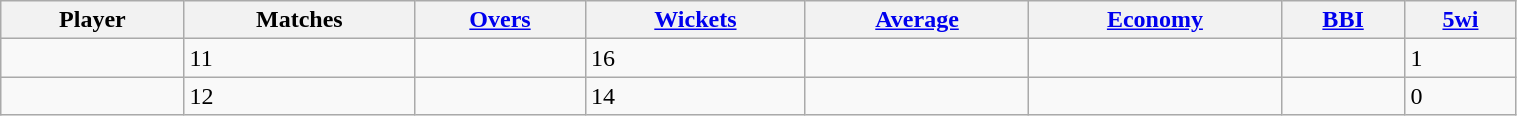<table class="wikitable sortable" style="width:80%;">
<tr>
<th>Player</th>
<th>Matches</th>
<th><a href='#'>Overs</a></th>
<th><a href='#'>Wickets</a></th>
<th><a href='#'>Average</a></th>
<th><a href='#'>Economy</a></th>
<th><a href='#'>BBI</a></th>
<th><a href='#'>5wi</a></th>
</tr>
<tr>
<td></td>
<td>11</td>
<td></td>
<td>16</td>
<td></td>
<td></td>
<td></td>
<td>1</td>
</tr>
<tr>
<td></td>
<td>12</td>
<td></td>
<td>14</td>
<td></td>
<td></td>
<td></td>
<td>0</td>
</tr>
</table>
